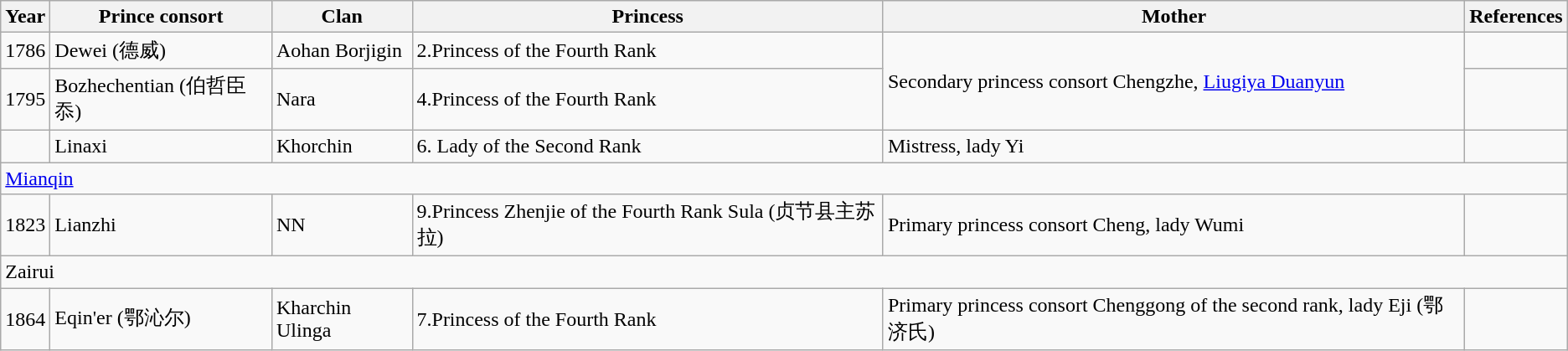<table class="wikitable">
<tr>
<th>Year</th>
<th>Prince consort</th>
<th>Clan</th>
<th>Princess</th>
<th>Mother</th>
<th>References</th>
</tr>
<tr>
<td>1786</td>
<td>Dewei (德威)</td>
<td>Aohan Borjigin</td>
<td>2.Princess of the Fourth Rank</td>
<td rowspan="2">Secondary princess consort Chengzhe, <a href='#'>Liugiya Duanyun</a></td>
<td></td>
</tr>
<tr>
<td>1795</td>
<td>Bozhechentian (伯哲臣忝)</td>
<td>Nara</td>
<td>4.Princess of the Fourth Rank</td>
<td></td>
</tr>
<tr>
<td></td>
<td>Linaxi</td>
<td>Khorchin</td>
<td>6. Lady of the Second Rank</td>
<td>Mistress, lady Yi</td>
<td></td>
</tr>
<tr>
<td colspan="6"><a href='#'>Mianqin</a></td>
</tr>
<tr>
<td>1823</td>
<td>Lianzhi</td>
<td>NN</td>
<td>9.Princess Zhenjie of the Fourth Rank Sula (贞节县主苏拉)</td>
<td>Primary princess consort Cheng, lady Wumi</td>
<td></td>
</tr>
<tr>
<td colspan="6">Zairui</td>
</tr>
<tr>
<td>1864</td>
<td>Eqin'er (鄂沁尔)</td>
<td>Kharchin Ulinga</td>
<td>7.Princess of the Fourth Rank</td>
<td>Primary princess consort Chenggong of the second rank, lady Eji (鄂济氏)</td>
<td></td>
</tr>
</table>
